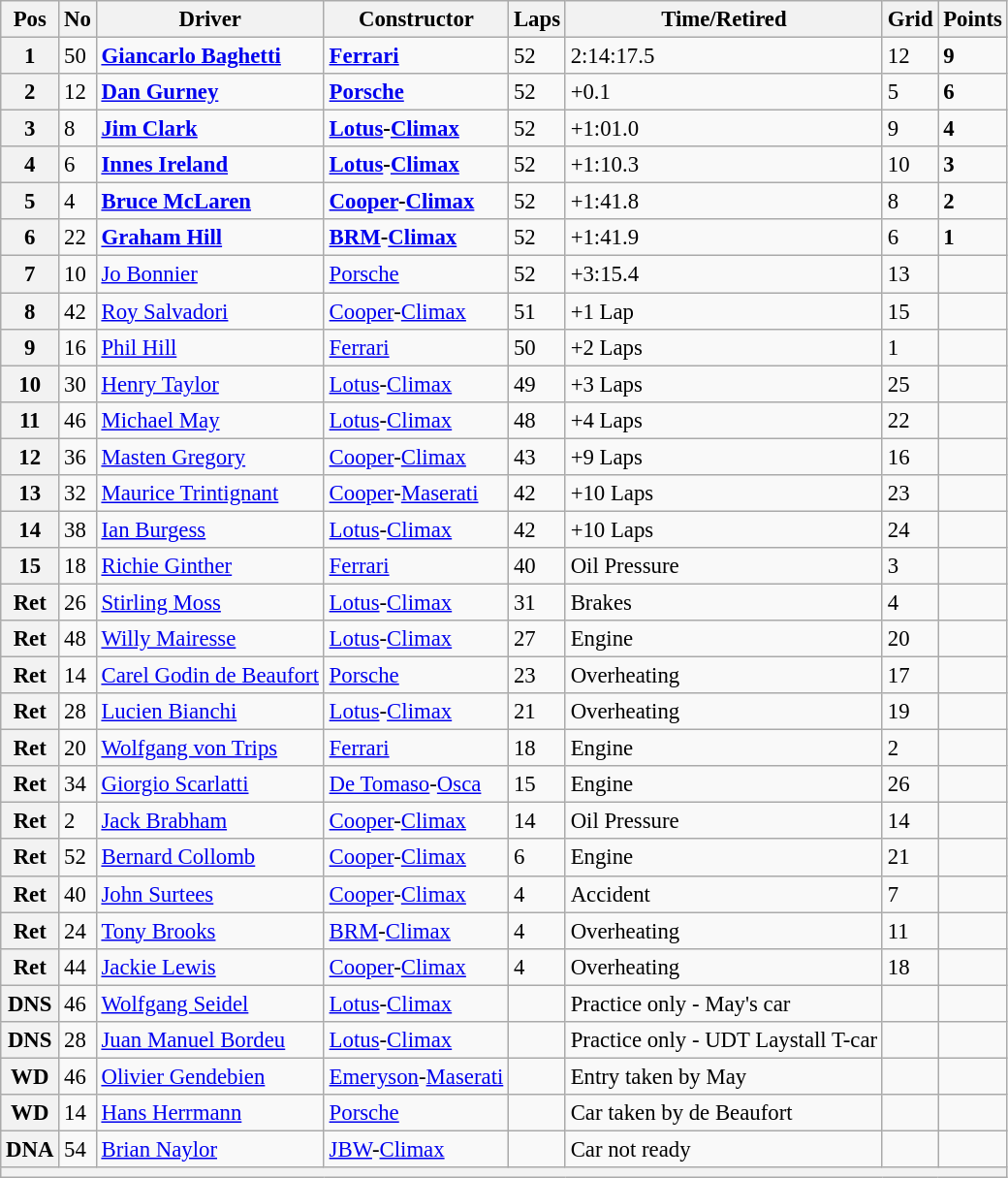<table class="wikitable" style="font-size: 95%;">
<tr>
<th>Pos</th>
<th>No</th>
<th>Driver</th>
<th>Constructor</th>
<th>Laps</th>
<th>Time/Retired</th>
<th>Grid</th>
<th>Points</th>
</tr>
<tr>
<th>1</th>
<td>50</td>
<td> <strong><a href='#'>Giancarlo Baghetti</a></strong></td>
<td><strong><a href='#'>Ferrari</a></strong></td>
<td>52</td>
<td>2:14:17.5</td>
<td>12</td>
<td><strong>9</strong></td>
</tr>
<tr>
<th>2</th>
<td>12</td>
<td> <strong><a href='#'>Dan Gurney</a></strong></td>
<td><strong><a href='#'>Porsche</a></strong></td>
<td>52</td>
<td>+0.1</td>
<td>5</td>
<td><strong>6</strong></td>
</tr>
<tr>
<th>3</th>
<td>8</td>
<td> <strong><a href='#'>Jim Clark</a></strong></td>
<td><strong><a href='#'>Lotus</a>-<a href='#'>Climax</a></strong></td>
<td>52</td>
<td>+1:01.0</td>
<td>9</td>
<td><strong>4</strong></td>
</tr>
<tr>
<th>4</th>
<td>6</td>
<td> <strong><a href='#'>Innes Ireland</a></strong></td>
<td><strong><a href='#'>Lotus</a>-<a href='#'>Climax</a></strong></td>
<td>52</td>
<td>+1:10.3</td>
<td>10</td>
<td><strong>3</strong></td>
</tr>
<tr>
<th>5</th>
<td>4</td>
<td> <strong><a href='#'>Bruce McLaren</a></strong></td>
<td><strong><a href='#'>Cooper</a>-<a href='#'>Climax</a></strong></td>
<td>52</td>
<td>+1:41.8</td>
<td>8</td>
<td><strong>2</strong></td>
</tr>
<tr>
<th>6</th>
<td>22</td>
<td> <strong><a href='#'>Graham Hill</a></strong></td>
<td><strong><a href='#'>BRM</a>-<a href='#'>Climax</a></strong></td>
<td>52</td>
<td>+1:41.9</td>
<td>6</td>
<td><strong>1</strong></td>
</tr>
<tr>
<th>7</th>
<td>10</td>
<td> <a href='#'>Jo Bonnier</a></td>
<td><a href='#'>Porsche</a></td>
<td>52</td>
<td>+3:15.4</td>
<td>13</td>
<td></td>
</tr>
<tr>
<th>8</th>
<td>42</td>
<td> <a href='#'>Roy Salvadori</a></td>
<td><a href='#'>Cooper</a>-<a href='#'>Climax</a></td>
<td>51</td>
<td>+1 Lap</td>
<td>15</td>
<td></td>
</tr>
<tr>
<th>9</th>
<td>16</td>
<td> <a href='#'>Phil Hill</a></td>
<td><a href='#'>Ferrari</a></td>
<td>50</td>
<td>+2 Laps</td>
<td>1</td>
<td></td>
</tr>
<tr>
<th>10</th>
<td>30</td>
<td> <a href='#'>Henry Taylor</a></td>
<td><a href='#'>Lotus</a>-<a href='#'>Climax</a></td>
<td>49</td>
<td>+3 Laps</td>
<td>25</td>
<td></td>
</tr>
<tr>
<th>11</th>
<td>46</td>
<td> <a href='#'>Michael May</a></td>
<td><a href='#'>Lotus</a>-<a href='#'>Climax</a></td>
<td>48</td>
<td>+4 Laps</td>
<td>22</td>
<td></td>
</tr>
<tr>
<th>12</th>
<td>36</td>
<td> <a href='#'>Masten Gregory</a></td>
<td><a href='#'>Cooper</a>-<a href='#'>Climax</a></td>
<td>43</td>
<td>+9 Laps</td>
<td>16</td>
<td></td>
</tr>
<tr>
<th>13</th>
<td>32</td>
<td> <a href='#'>Maurice Trintignant</a></td>
<td><a href='#'>Cooper</a>-<a href='#'>Maserati</a></td>
<td>42</td>
<td>+10 Laps</td>
<td>23</td>
<td></td>
</tr>
<tr>
<th>14</th>
<td>38</td>
<td> <a href='#'>Ian Burgess</a></td>
<td><a href='#'>Lotus</a>-<a href='#'>Climax</a></td>
<td>42</td>
<td>+10 Laps</td>
<td>24</td>
<td></td>
</tr>
<tr>
<th>15</th>
<td>18</td>
<td> <a href='#'>Richie Ginther</a></td>
<td><a href='#'>Ferrari</a></td>
<td>40</td>
<td>Oil Pressure</td>
<td>3</td>
<td></td>
</tr>
<tr>
<th>Ret</th>
<td>26</td>
<td> <a href='#'>Stirling Moss</a></td>
<td><a href='#'>Lotus</a>-<a href='#'>Climax</a></td>
<td>31</td>
<td>Brakes</td>
<td>4</td>
<td></td>
</tr>
<tr>
<th>Ret</th>
<td>48</td>
<td> <a href='#'>Willy Mairesse</a></td>
<td><a href='#'>Lotus</a>-<a href='#'>Climax</a></td>
<td>27</td>
<td>Engine</td>
<td>20</td>
<td></td>
</tr>
<tr>
<th>Ret</th>
<td>14</td>
<td> <a href='#'>Carel Godin de Beaufort</a></td>
<td><a href='#'>Porsche</a></td>
<td>23</td>
<td>Overheating</td>
<td>17</td>
<td></td>
</tr>
<tr>
<th>Ret</th>
<td>28</td>
<td> <a href='#'>Lucien Bianchi</a></td>
<td><a href='#'>Lotus</a>-<a href='#'>Climax</a></td>
<td>21</td>
<td>Overheating</td>
<td>19</td>
<td></td>
</tr>
<tr>
<th>Ret</th>
<td>20</td>
<td> <a href='#'>Wolfgang von Trips</a></td>
<td><a href='#'>Ferrari</a></td>
<td>18</td>
<td>Engine</td>
<td>2</td>
<td></td>
</tr>
<tr>
<th>Ret</th>
<td>34</td>
<td> <a href='#'>Giorgio Scarlatti</a></td>
<td><a href='#'>De Tomaso</a>-<a href='#'>Osca</a></td>
<td>15</td>
<td>Engine</td>
<td>26</td>
<td></td>
</tr>
<tr>
<th>Ret</th>
<td>2</td>
<td> <a href='#'>Jack Brabham</a></td>
<td><a href='#'>Cooper</a>-<a href='#'>Climax</a></td>
<td>14</td>
<td>Oil Pressure</td>
<td>14</td>
<td></td>
</tr>
<tr>
<th>Ret</th>
<td>52</td>
<td> <a href='#'>Bernard Collomb</a></td>
<td><a href='#'>Cooper</a>-<a href='#'>Climax</a></td>
<td>6</td>
<td>Engine</td>
<td>21</td>
<td></td>
</tr>
<tr>
<th>Ret</th>
<td>40</td>
<td> <a href='#'>John Surtees</a></td>
<td><a href='#'>Cooper</a>-<a href='#'>Climax</a></td>
<td>4</td>
<td>Accident</td>
<td>7</td>
<td></td>
</tr>
<tr>
<th>Ret</th>
<td>24</td>
<td> <a href='#'>Tony Brooks</a></td>
<td><a href='#'>BRM</a>-<a href='#'>Climax</a></td>
<td>4</td>
<td>Overheating</td>
<td>11</td>
<td></td>
</tr>
<tr>
<th>Ret</th>
<td>44</td>
<td> <a href='#'>Jackie Lewis</a></td>
<td><a href='#'>Cooper</a>-<a href='#'>Climax</a></td>
<td>4</td>
<td>Overheating</td>
<td>18</td>
<td></td>
</tr>
<tr>
<th>DNS</th>
<td>46</td>
<td> <a href='#'>Wolfgang Seidel</a></td>
<td><a href='#'>Lotus</a>-<a href='#'>Climax</a></td>
<td></td>
<td>Practice only - May's car</td>
<td></td>
<td></td>
</tr>
<tr>
<th>DNS</th>
<td>28</td>
<td> <a href='#'>Juan Manuel Bordeu</a></td>
<td><a href='#'>Lotus</a>-<a href='#'>Climax</a></td>
<td></td>
<td>Practice only - UDT Laystall T-car</td>
<td></td>
<td></td>
</tr>
<tr>
<th>WD</th>
<td>46</td>
<td> <a href='#'>Olivier Gendebien</a></td>
<td><a href='#'>Emeryson</a>-<a href='#'>Maserati</a></td>
<td></td>
<td>Entry taken by May</td>
<td></td>
<td></td>
</tr>
<tr>
<th>WD</th>
<td>14</td>
<td> <a href='#'>Hans Herrmann</a></td>
<td><a href='#'>Porsche</a></td>
<td></td>
<td>Car taken by de Beaufort</td>
<td></td>
<td></td>
</tr>
<tr>
<th>DNA</th>
<td>54</td>
<td> <a href='#'>Brian Naylor</a></td>
<td><a href='#'>JBW</a>-<a href='#'>Climax</a></td>
<td></td>
<td>Car not ready</td>
<td></td>
<td></td>
</tr>
<tr>
<th colspan="8"></th>
</tr>
</table>
